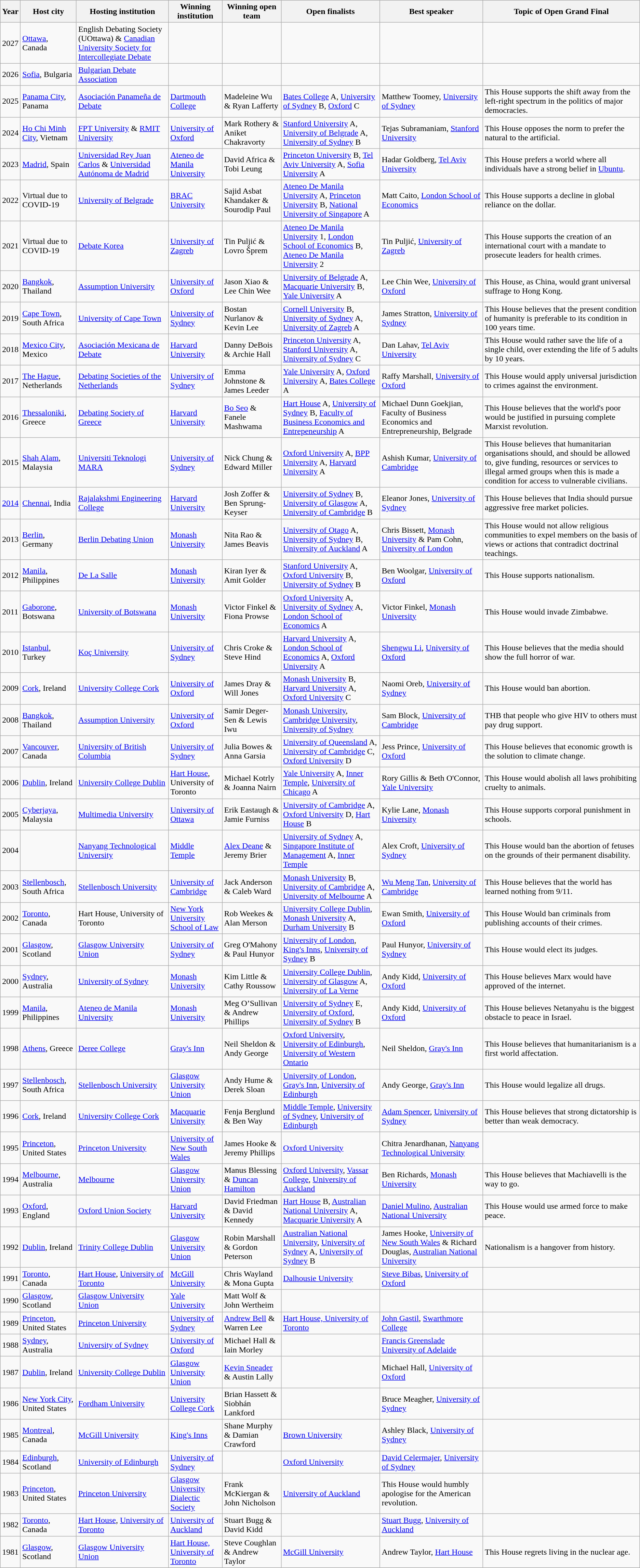<table class="wikitable sortable">
<tr>
<th>Year</th>
<th>Host city</th>
<th>Hosting institution</th>
<th>Winning institution</th>
<th>Winning open team</th>
<th>Open finalists</th>
<th>Best speaker</th>
<th>Topic of Open Grand Final</th>
</tr>
<tr>
<td>2027</td>
<td> <a href='#'>Ottawa</a>, Canada</td>
<td>English Debating Society (UOttawa) & <a href='#'>Canadian University Society for Intercollegiate Debate</a></td>
<td></td>
<td></td>
<td></td>
<td></td>
<td></td>
</tr>
<tr>
<td>2026</td>
<td> <a href='#'>Sofia</a>, Bulgaria</td>
<td><a href='#'>Bulgarian Debate Association</a></td>
<td></td>
<td></td>
<td></td>
<td></td>
<td></td>
</tr>
<tr>
<td>2025</td>
<td> <a href='#'>Panama City</a>, Panama</td>
<td><a href='#'>Asociación Panameña de Debate</a></td>
<td><a href='#'>Dartmouth College</a></td>
<td>Madeleine Wu & Ryan Lafferty</td>
<td><a href='#'>Bates College</a> A, <a href='#'>University of Sydney</a> B, <a href='#'>Oxford</a> C</td>
<td>Matthew Toomey, <a href='#'>University of Sydney</a></td>
<td>This House supports the shift away from the left-right spectrum in the politics of major democracies.</td>
</tr>
<tr>
<td>2024</td>
<td> <a href='#'>Ho Chi Minh City</a>, Vietnam</td>
<td><a href='#'>FPT University</a> & <a href='#'>RMIT University</a></td>
<td><a href='#'>University of Oxford</a></td>
<td>Mark Rothery & Aniket Chakravorty</td>
<td><a href='#'>Stanford University</a> A, <a href='#'>University of Belgrade</a> A, <a href='#'>University of Sydney</a> B</td>
<td>Tejas Subramaniam, <a href='#'>Stanford University</a></td>
<td>This House opposes the norm to prefer the natural to the artificial.</td>
</tr>
<tr>
<td>2023</td>
<td> <a href='#'>Madrid</a>, Spain</td>
<td><a href='#'>Universidad Rey Juan Carlos</a> & <a href='#'>Universidad Autónoma de Madrid</a></td>
<td><a href='#'>Ateneo de Manila University</a></td>
<td>David Africa & Tobi Leung</td>
<td><a href='#'>Princeton University</a> B, <a href='#'>Tel Aviv University</a> A, <a href='#'>Sofia University</a> A</td>
<td>Hadar Goldberg, <a href='#'>Tel Aviv University</a></td>
<td>This House prefers a world where all individuals have a strong belief in <a href='#'>Ubuntu</a>.</td>
</tr>
<tr>
<td>2022</td>
<td> Virtual due to COVID-19</td>
<td><a href='#'>University of Belgrade</a></td>
<td><a href='#'>BRAC University</a></td>
<td>Sajid Asbat Khandaker & Sourodip Paul</td>
<td><a href='#'>Ateneo De Manila University</a> A, <a href='#'>Princeton University</a> B, <a href='#'>National University of Singapore</a> A</td>
<td>Matt Caito, <a href='#'>London School of Economics</a></td>
<td>This House supports a decline in global reliance on the dollar.</td>
</tr>
<tr>
<td>2021</td>
<td> Virtual due to COVID-19</td>
<td><a href='#'>Debate Korea</a></td>
<td><a href='#'>University of Zagreb</a></td>
<td>Tin Puljić & Lovro Šprem</td>
<td><a href='#'>Ateneo De Manila University</a> 1, <a href='#'>London School of Economics</a> B, <a href='#'>Ateneo De Manila University</a> 2</td>
<td>Tin Puljić, <a href='#'>University of Zagreb</a></td>
<td>This House supports the creation of an international court with a mandate to prosecute leaders for health crimes.</td>
</tr>
<tr>
<td>2020</td>
<td> <a href='#'>Bangkok</a>, Thailand</td>
<td><a href='#'>Assumption University</a></td>
<td><a href='#'>University of Oxford</a></td>
<td>Jason Xiao & Lee Chin Wee</td>
<td><a href='#'>University of Belgrade</a> A, <a href='#'>Macquarie University</a> B, <a href='#'>Yale University</a> A</td>
<td>Lee Chin Wee, <a href='#'>University of Oxford</a></td>
<td>This House, as China, would grant universal suffrage to Hong Kong.</td>
</tr>
<tr>
<td>2019</td>
<td> <a href='#'>Cape Town</a>, South Africa</td>
<td><a href='#'>University of Cape Town</a></td>
<td><a href='#'>University of Sydney</a></td>
<td>Bostan Nurlanov & Kevin Lee</td>
<td><a href='#'>Cornell University</a> B, <a href='#'>University of Sydney</a> A, <a href='#'>University of Zagreb</a> A</td>
<td>James Stratton, <a href='#'>University of Sydney</a></td>
<td>This House believes that the present condition of humanity is preferable to its condition in 100 years time.</td>
</tr>
<tr>
<td>2018</td>
<td> <a href='#'>Mexico City</a>, Mexico</td>
<td><a href='#'>Asociación Mexicana de Debate</a></td>
<td><a href='#'>Harvard University</a></td>
<td>Danny DeBois & Archie Hall</td>
<td><a href='#'>Princeton University</a> A, <a href='#'>Stanford University</a> A, <a href='#'>University of Sydney</a> C</td>
<td>Dan Lahav, <a href='#'>Tel Aviv University</a></td>
<td>This House would rather save the life of a single child, over extending the life of 5 adults by 10 years.</td>
</tr>
<tr>
<td>2017</td>
<td> <a href='#'>The Hague</a>, Netherlands</td>
<td><a href='#'>Debating Societies of the Netherlands</a></td>
<td><a href='#'>University of Sydney</a></td>
<td>Emma Johnstone & James Leeder</td>
<td><a href='#'>Yale University</a> A, <a href='#'>Oxford University</a> A, <a href='#'>Bates College</a> A</td>
<td>Raffy Marshall, <a href='#'>University of Oxford</a></td>
<td>This House would apply universal jurisdiction to crimes against the environment.</td>
</tr>
<tr>
<td>2016</td>
<td> <a href='#'>Thessaloniki</a>, Greece</td>
<td><a href='#'>Debating Society of Greece</a></td>
<td><a href='#'>Harvard University</a></td>
<td><a href='#'>Bo Seo</a> & Fanele Mashwama</td>
<td><a href='#'>Hart House</a> A, <a href='#'>University of Sydney</a> B, <a href='#'>Faculty of Business Economics and Entrepeneurship</a> A</td>
<td>Michael Dunn Goekjian, Faculty of Business Economics and Entrepreneurship, Belgrade</td>
<td>This House believes that the world's poor would be justified in pursuing complete Marxist revolution.</td>
</tr>
<tr>
<td>2015</td>
<td> <a href='#'>Shah Alam</a>, Malaysia</td>
<td><a href='#'>Universiti Teknologi MARA</a></td>
<td><a href='#'>University of Sydney</a></td>
<td>Nick Chung & Edward Miller</td>
<td><a href='#'>Oxford University</a> A, <a href='#'>BPP University</a> A, <a href='#'>Harvard University</a> A</td>
<td>Ashish Kumar, <a href='#'>University of Cambridge</a></td>
<td>This House believes that humanitarian organisations should, and should be allowed to, give funding, resources or services to illegal armed groups when this is made a condition for access to vulnerable civilians.</td>
</tr>
<tr>
<td><a href='#'>2014</a></td>
<td> <a href='#'>Chennai</a>, India</td>
<td><a href='#'>Rajalakshmi Engineering College</a></td>
<td><a href='#'>Harvard University</a></td>
<td>Josh Zoffer & Ben Sprung-Keyser</td>
<td><a href='#'>University of Sydney</a> B, <a href='#'>University of Glasgow</a> A, <a href='#'>University of Cambridge</a> B</td>
<td>Eleanor Jones, <a href='#'>University of Sydney</a></td>
<td>This House believes that India should pursue aggressive free market policies.</td>
</tr>
<tr>
<td>2013</td>
<td> <a href='#'>Berlin</a>, Germany</td>
<td><a href='#'>Berlin Debating Union</a></td>
<td><a href='#'>Monash University</a></td>
<td>Nita Rao & James Beavis</td>
<td><a href='#'>University of Otago</a> A, <a href='#'>University of Sydney</a> B, <a href='#'>University of Auckland</a> A</td>
<td>Chris Bissett, <a href='#'>Monash University</a> & Pam Cohn, <a href='#'>University of London</a></td>
<td>This House would not allow religious communities to expel members on the basis of views or actions that contradict doctrinal teachings.</td>
</tr>
<tr>
<td>2012</td>
<td> <a href='#'>Manila</a>, Philippines</td>
<td><a href='#'>De La Salle</a></td>
<td><a href='#'>Monash University</a></td>
<td>Kiran Iyer & Amit Golder</td>
<td><a href='#'>Stanford University</a> A, <a href='#'>Oxford University</a> B, <a href='#'>University of Sydney</a> B</td>
<td>Ben Woolgar, <a href='#'>University of Oxford</a></td>
<td>This House supports nationalism.</td>
</tr>
<tr>
<td>2011</td>
<td> <a href='#'>Gaborone</a>, Botswana</td>
<td><a href='#'>University of Botswana</a></td>
<td><a href='#'>Monash University</a></td>
<td>Victor Finkel & Fiona Prowse</td>
<td><a href='#'>Oxford University</a> A, <a href='#'>University of Sydney</a> A, <a href='#'>London School of Economics</a> A</td>
<td>Victor Finkel, <a href='#'>Monash University</a></td>
<td>This House would invade Zimbabwe.</td>
</tr>
<tr>
<td>2010</td>
<td> <a href='#'>Istanbul</a>, Turkey</td>
<td><a href='#'>Koç University</a></td>
<td><a href='#'>University of Sydney</a></td>
<td>Chris Croke & Steve Hind</td>
<td><a href='#'>Harvard University</a> A, <a href='#'>London School of Economics</a> A, <a href='#'>Oxford University</a> A</td>
<td><a href='#'>Shengwu Li</a>, <a href='#'>University of Oxford</a></td>
<td>This House believes that the media should show the full horror of war.</td>
</tr>
<tr>
<td>2009</td>
<td> <a href='#'>Cork</a>, Ireland</td>
<td><a href='#'>University College Cork</a></td>
<td><a href='#'>University of Oxford</a></td>
<td>James Dray & Will Jones</td>
<td><a href='#'>Monash University</a> B, <a href='#'>Harvard University</a> A, <a href='#'>Oxford University</a> C</td>
<td>Naomi Oreb, <a href='#'>University of Sydney</a></td>
<td>This House would ban abortion.</td>
</tr>
<tr>
<td>2008</td>
<td> <a href='#'>Bangkok</a>, Thailand</td>
<td><a href='#'>Assumption University</a></td>
<td><a href='#'>University of Oxford</a></td>
<td>Samir Deger-Sen & Lewis Iwu</td>
<td><a href='#'>Monash University</a>, <a href='#'>Cambridge University</a>, <a href='#'>University of Sydney</a></td>
<td>Sam Block, <a href='#'>University of Cambridge</a></td>
<td>THB that people who give HIV to others must pay drug support.</td>
</tr>
<tr>
<td>2007</td>
<td> <a href='#'>Vancouver</a>, Canada</td>
<td><a href='#'>University of British Columbia</a></td>
<td><a href='#'>University of Sydney</a></td>
<td>Julia Bowes & Anna Garsia</td>
<td><a href='#'>University of Queensland</a> A, <a href='#'>University of Cambridge</a> C, <a href='#'>Oxford University</a> D</td>
<td>Jess Prince, <a href='#'>University of Oxford</a></td>
<td>This House believes that economic growth is the solution to climate change.</td>
</tr>
<tr>
<td>2006</td>
<td> <a href='#'>Dublin</a>, Ireland</td>
<td><a href='#'>University College Dublin</a></td>
<td><a href='#'>Hart House</a>, University of Toronto</td>
<td>Michael Kotrly & Joanna Nairn</td>
<td><a href='#'>Yale University</a> A, <a href='#'>Inner Temple</a>, <a href='#'>University of Chicago</a> A</td>
<td>Rory Gillis & Beth O'Connor, <a href='#'>Yale University</a></td>
<td>This House would abolish all laws prohibiting cruelty to animals.</td>
</tr>
<tr>
<td>2005</td>
<td> <a href='#'>Cyberjaya</a>, Malaysia</td>
<td><a href='#'>Multimedia University</a></td>
<td><a href='#'>University of Ottawa</a></td>
<td>Erik Eastaugh & Jamie Furniss</td>
<td><a href='#'>University of Cambridge</a> A, <a href='#'>Oxford University</a> D, <a href='#'>Hart House</a> B</td>
<td>Kylie Lane, <a href='#'>Monash University</a></td>
<td>This House supports corporal punishment in schools.</td>
</tr>
<tr>
<td>2004</td>
<td></td>
<td><a href='#'>Nanyang Technological University</a></td>
<td><a href='#'>Middle Temple</a></td>
<td><a href='#'>Alex Deane</a> & Jeremy Brier</td>
<td><a href='#'>University of Sydney</a> A, <a href='#'>Singapore Institute of Management</a> A, <a href='#'>Inner Temple</a></td>
<td>Alex Croft, <a href='#'>University of Sydney</a></td>
<td>This House would ban the abortion of fetuses on the grounds of their permanent disability.</td>
</tr>
<tr>
<td>2003</td>
<td> <a href='#'>Stellenbosch</a>, South Africa</td>
<td><a href='#'>Stellenbosch University</a></td>
<td><a href='#'>University of Cambridge</a></td>
<td>Jack Anderson & Caleb Ward</td>
<td><a href='#'>Monash University</a> B, <a href='#'>University of Cambridge</a> A, <a href='#'>University of Melbourne</a> A</td>
<td><a href='#'>Wu Meng Tan</a>, <a href='#'>University of Cambridge</a></td>
<td>This House believes that the world has learned nothing from 9/11.</td>
</tr>
<tr>
<td>2002</td>
<td> <a href='#'>Toronto</a>, Canada</td>
<td>Hart House, University of Toronto</td>
<td><a href='#'>New York University School of Law</a></td>
<td>Rob Weekes & Alan Merson</td>
<td><a href='#'>University College Dublin</a>, <a href='#'>Monash University</a> A, <a href='#'>Durham University</a> B</td>
<td>Ewan Smith, <a href='#'>University of Oxford</a></td>
<td>This House Would ban criminals from publishing accounts of their crimes.</td>
</tr>
<tr>
<td>2001</td>
<td> <a href='#'>Glasgow</a>, Scotland</td>
<td><a href='#'>Glasgow University Union</a></td>
<td><a href='#'>University of Sydney</a></td>
<td>Greg O'Mahony & Paul Hunyor</td>
<td><a href='#'>University of London</a>, <a href='#'>King's Inns</a>, <a href='#'>University of Sydney</a> B</td>
<td>Paul Hunyor, <a href='#'>University of Sydney</a></td>
<td>This House would elect its judges.</td>
</tr>
<tr>
<td>2000</td>
<td> <a href='#'>Sydney</a>, Australia</td>
<td><a href='#'>University of Sydney</a></td>
<td><a href='#'>Monash University</a></td>
<td>Kim Little & Cathy Roussow</td>
<td><a href='#'>University College Dublin</a>, <a href='#'>University of Glasgow</a> A, <a href='#'>University of La Verne</a></td>
<td>Andy Kidd, <a href='#'>University of Oxford</a></td>
<td>This House believes Marx would have approved of the internet.</td>
</tr>
<tr>
<td>1999</td>
<td> <a href='#'>Manila</a>, Philippines</td>
<td><a href='#'>Ateneo de Manila University</a></td>
<td><a href='#'>Monash University</a></td>
<td>Meg O’Sullivan & Andrew Phillips</td>
<td><a href='#'>University of Sydney</a> E, <a href='#'>University of Oxford</a>, <a href='#'>University of Sydney</a> B</td>
<td>Andy Kidd, <a href='#'>University of Oxford</a></td>
<td>This House believes Netanyahu is the biggest obstacle to peace in Israel.</td>
</tr>
<tr>
<td>1998</td>
<td> <a href='#'>Athens</a>, Greece</td>
<td><a href='#'>Deree College</a></td>
<td><a href='#'>Gray's Inn</a></td>
<td>Neil Sheldon & Andy George</td>
<td><a href='#'>Oxford University</a>, <a href='#'>University of Edinburgh</a>, <a href='#'>University of Western Ontario</a></td>
<td>Neil Sheldon, <a href='#'>Gray's Inn</a></td>
<td>This House believes that humanitarianism is a first world affectation.</td>
</tr>
<tr>
<td>1997</td>
<td> <a href='#'>Stellenbosch</a>, South Africa</td>
<td><a href='#'>Stellenbosch University</a></td>
<td><a href='#'>Glasgow University Union</a></td>
<td>Andy Hume & Derek Sloan</td>
<td><a href='#'>University of London</a>, <a href='#'>Gray's Inn</a>, <a href='#'>University of Edinburgh</a></td>
<td>Andy George, <a href='#'>Gray's Inn</a></td>
<td>This House would legalize all drugs.</td>
</tr>
<tr>
<td>1996</td>
<td> <a href='#'>Cork</a>, Ireland</td>
<td><a href='#'>University College Cork</a></td>
<td><a href='#'>Macquarie University</a></td>
<td>Fenja Berglund & Ben Way</td>
<td><a href='#'>Middle Temple</a>, <a href='#'>University of Sydney</a>, <a href='#'>University of Edinburgh</a></td>
<td><a href='#'>Adam Spencer</a>, <a href='#'>University of Sydney</a></td>
<td>This House believes that strong dictatorship is better than weak democracy.</td>
</tr>
<tr>
<td>1995</td>
<td> <a href='#'>Princeton</a>, United States</td>
<td><a href='#'>Princeton University</a></td>
<td><a href='#'>University of New South Wales</a></td>
<td>James Hooke & Jeremy Phillips</td>
<td><a href='#'>Oxford University</a></td>
<td>Chitra Jenardhanan, <a href='#'>Nanyang Technological University</a></td>
<td></td>
</tr>
<tr>
<td>1994</td>
<td> <a href='#'>Melbourne</a>, Australia</td>
<td><a href='#'>Melbourne</a></td>
<td><a href='#'>Glasgow University Union</a></td>
<td>Manus Blessing & <a href='#'>Duncan Hamilton</a></td>
<td><a href='#'>Oxford University</a>, <a href='#'>Vassar College</a>, <a href='#'>University of Auckland</a></td>
<td>Ben Richards, <a href='#'>Monash University</a></td>
<td>This House believes that Machiavelli is the way to go.</td>
</tr>
<tr>
<td>1993</td>
<td> <a href='#'>Oxford</a>, England</td>
<td><a href='#'>Oxford Union Society</a></td>
<td><a href='#'>Harvard University</a></td>
<td>David Friedman & David Kennedy</td>
<td><a href='#'>Hart House</a> B, <a href='#'>Australian National University</a> A, <a href='#'>Macquarie University</a> A</td>
<td><a href='#'>Daniel Mulino</a>, <a href='#'>Australian National University</a></td>
<td>This House would use armed force to make peace.</td>
</tr>
<tr>
<td>1992</td>
<td> <a href='#'>Dublin</a>, Ireland</td>
<td><a href='#'>Trinity College Dublin</a></td>
<td><a href='#'>Glasgow University Union</a></td>
<td>Robin Marshall & Gordon Peterson</td>
<td><a href='#'>Australian National University</a>, <a href='#'>University of Sydney</a> A, <a href='#'>University of Sydney</a> B</td>
<td>James Hooke, <a href='#'>University of New South Wales</a> & Richard Douglas, <a href='#'>Australian National University</a></td>
<td>Nationalism is a hangover from history.</td>
</tr>
<tr>
<td>1991</td>
<td> <a href='#'>Toronto</a>, Canada</td>
<td><a href='#'>Hart House</a>, <a href='#'>University of Toronto</a></td>
<td><a href='#'>McGill University</a></td>
<td>Chris Wayland & Mona Gupta</td>
<td><a href='#'>Dalhousie University</a></td>
<td><a href='#'>Steve Bibas</a>, <a href='#'>University of Oxford</a></td>
<td></td>
</tr>
<tr>
<td>1990</td>
<td> <a href='#'>Glasgow</a>, Scotland</td>
<td><a href='#'>Glasgow University Union</a></td>
<td><a href='#'>Yale University</a></td>
<td>Matt Wolf & John Wertheim</td>
<td></td>
<td></td>
<td></td>
</tr>
<tr>
<td>1989</td>
<td> <a href='#'>Princeton</a>, United States</td>
<td><a href='#'>Princeton University</a></td>
<td><a href='#'>University of Sydney</a></td>
<td><a href='#'>Andrew Bell</a> & Warren Lee</td>
<td><a href='#'>Hart House, University of Toronto</a></td>
<td><a href='#'>John Gastil</a>, <a href='#'>Swarthmore College</a></td>
<td></td>
</tr>
<tr>
<td>1988</td>
<td> <a href='#'>Sydney</a>, Australia</td>
<td><a href='#'>University of Sydney</a></td>
<td><a href='#'>University of Oxford</a></td>
<td>Michael Hall & Iain Morley</td>
<td></td>
<td><a href='#'>Francis Greenslade</a> <a href='#'>University of Adelaide</a></td>
<td></td>
</tr>
<tr>
<td>1987</td>
<td> <a href='#'>Dublin</a>, Ireland</td>
<td><a href='#'>University College Dublin</a></td>
<td><a href='#'>Glasgow University Union</a></td>
<td><a href='#'>Kevin Sneader</a> & Austin Lally</td>
<td></td>
<td>Michael Hall, <a href='#'>University of Oxford</a></td>
<td></td>
</tr>
<tr>
<td>1986</td>
<td> <a href='#'>New York City</a>, United States</td>
<td><a href='#'>Fordham University</a></td>
<td><a href='#'>University College Cork</a></td>
<td>Brian Hassett & Siobhán Lankford</td>
<td></td>
<td>Bruce Meagher, <a href='#'>University of Sydney</a></td>
<td></td>
</tr>
<tr>
<td>1985</td>
<td> <a href='#'>Montreal</a>, Canada</td>
<td><a href='#'>McGill University</a></td>
<td><a href='#'>King's Inns</a></td>
<td>Shane Murphy & Damian Crawford</td>
<td><a href='#'>Brown University</a></td>
<td>Ashley Black, <a href='#'>University of Sydney</a></td>
<td></td>
</tr>
<tr>
<td>1984</td>
<td> <a href='#'>Edinburgh</a>, Scotland</td>
<td><a href='#'>University of Edinburgh</a></td>
<td><a href='#'>University of Sydney</a></td>
<td></td>
<td><a href='#'>Oxford University</a></td>
<td><a href='#'>David Celermajer</a>, <a href='#'>University of Sydney</a></td>
<td></td>
</tr>
<tr>
<td>1983</td>
<td> <a href='#'>Princeton</a>, United States</td>
<td><a href='#'>Princeton University</a></td>
<td><a href='#'>Glasgow University Dialectic Society</a></td>
<td>Frank McKiergan & John Nicholson</td>
<td><a href='#'>University of Auckland</a></td>
<td>This House would humbly apologise for the American revolution.</td>
</tr>
<tr>
<td>1982</td>
<td> <a href='#'>Toronto</a>, Canada</td>
<td><a href='#'>Hart House</a>, <a href='#'>University of Toronto</a></td>
<td><a href='#'>University of Auckland</a></td>
<td>Stuart Bugg & David Kidd</td>
<td></td>
<td><a href='#'>Stuart Bugg</a>, <a href='#'>University of Auckland</a></td>
<td></td>
</tr>
<tr>
<td>1981</td>
<td> <a href='#'>Glasgow</a>, Scotland</td>
<td><a href='#'>Glasgow University Union</a></td>
<td><a href='#'>Hart House, University of Toronto</a></td>
<td>Steve Coughlan & Andrew Taylor</td>
<td><a href='#'>McGill University</a></td>
<td>Andrew Taylor, <a href='#'>Hart House</a></td>
<td>This House regrets living in the nuclear age.</td>
</tr>
</table>
